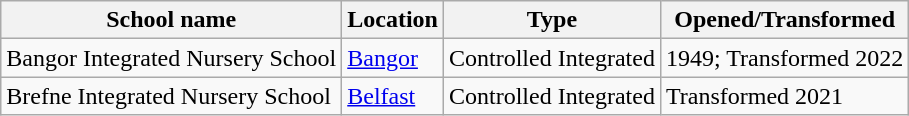<table class="wikitable sortable">
<tr>
<th>School name</th>
<th>Location</th>
<th>Type</th>
<th>Opened/Transformed</th>
</tr>
<tr>
<td>Bangor Integrated Nursery School</td>
<td><a href='#'>Bangor</a></td>
<td>Controlled Integrated</td>
<td>1949; Transformed 2022</td>
</tr>
<tr>
<td>Brefne Integrated Nursery School</td>
<td><a href='#'>Belfast</a></td>
<td>Controlled Integrated</td>
<td>Transformed 2021</td>
</tr>
</table>
